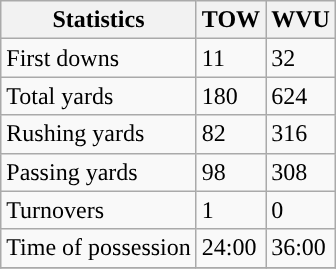<table class="wikitable" style="float: left;">
<tr>
<th>Statistics</th>
<th>TOW</th>
<th>WVU</th>
</tr>
<tr>
<td>First downs</td>
<td>11</td>
<td>32</td>
</tr>
<tr>
<td>Total yards</td>
<td>180</td>
<td>624</td>
</tr>
<tr>
<td>Rushing yards</td>
<td>82</td>
<td>316</td>
</tr>
<tr>
<td>Passing yards</td>
<td>98</td>
<td>308</td>
</tr>
<tr>
<td>Turnovers</td>
<td>1</td>
<td>0</td>
</tr>
<tr>
<td>Time of possession</td>
<td>24:00</td>
<td>36:00</td>
</tr>
<tr>
</tr>
</table>
